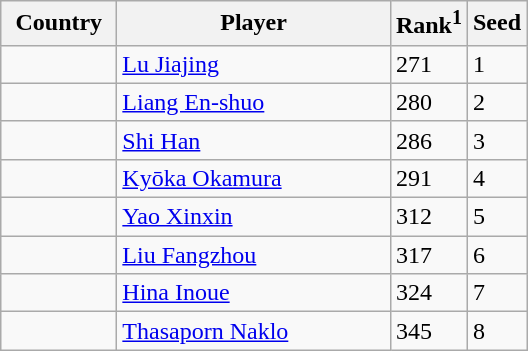<table class="sortable wikitable">
<tr>
<th width="70">Country</th>
<th width="175">Player</th>
<th>Rank<sup>1</sup></th>
<th>Seed</th>
</tr>
<tr>
<td></td>
<td><a href='#'>Lu Jiajing</a></td>
<td>271</td>
<td>1</td>
</tr>
<tr>
<td></td>
<td><a href='#'>Liang En-shuo</a></td>
<td>280</td>
<td>2</td>
</tr>
<tr>
<td></td>
<td><a href='#'>Shi Han</a></td>
<td>286</td>
<td>3</td>
</tr>
<tr>
<td></td>
<td><a href='#'>Kyōka Okamura</a></td>
<td>291</td>
<td>4</td>
</tr>
<tr>
<td></td>
<td><a href='#'>Yao Xinxin</a></td>
<td>312</td>
<td>5</td>
</tr>
<tr>
<td></td>
<td><a href='#'>Liu Fangzhou</a></td>
<td>317</td>
<td>6</td>
</tr>
<tr>
<td></td>
<td><a href='#'>Hina Inoue</a></td>
<td>324</td>
<td>7</td>
</tr>
<tr>
<td></td>
<td><a href='#'>Thasaporn Naklo</a></td>
<td>345</td>
<td>8</td>
</tr>
</table>
